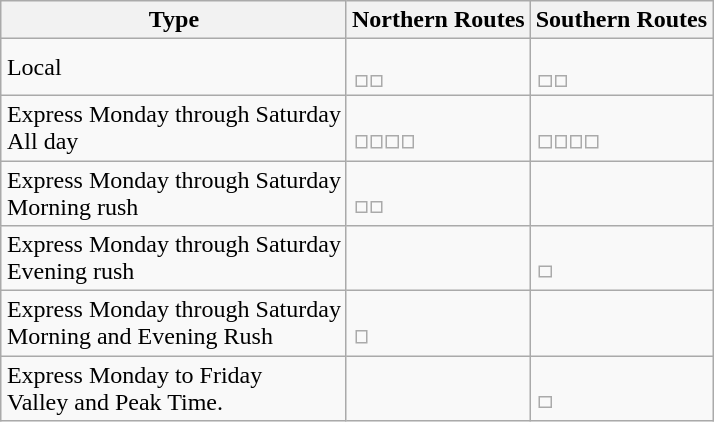<table class="wikitable" style="margin-left: auto; margin-right: auto; border: none;">
<tr>
<th>Type</th>
<th>Northern Routes</th>
<th>Southern Routes</th>
</tr>
<tr>
<td>Local</td>
<td><br><table style="border:0px;">
<tr>
<td></td>
<td></td>
</tr>
</table>
</td>
<td><br><table style="border:0px;">
<tr>
<td></td>
<td></td>
</tr>
</table>
</td>
</tr>
<tr>
<td>Express Monday through Saturday<br>All day</td>
<td><br><table style="border:0px;">
<tr>
<td></td>
<td></td>
<td></td>
<td></td>
</tr>
</table>
</td>
<td><br><table style="border:0px;">
<tr>
<td></td>
<td></td>
<td></td>
<td></td>
</tr>
</table>
</td>
</tr>
<tr>
<td>Express Monday through Saturday<br>Morning rush</td>
<td><br><table style="border:0px;">
<tr>
<td></td>
<td></td>
</tr>
</table>
</td>
<td></td>
</tr>
<tr>
<td>Express Monday through Saturday<br>Evening rush</td>
<td></td>
<td><br><table style="border:0px;">
<tr>
<td></td>
</tr>
</table>
</td>
</tr>
<tr>
<td>Express Monday through Saturday<br>Morning and Evening Rush</td>
<td><br><table style="border:0px">
<tr>
<td></td>
</tr>
</table>
</td>
<td></td>
</tr>
<tr>
<td>Express Monday to Friday<br>Valley and Peak Time.</td>
<td></td>
<td><br><table style="border:0px;">
<tr>
<td></td>
</tr>
</table>
</td>
</tr>
</table>
